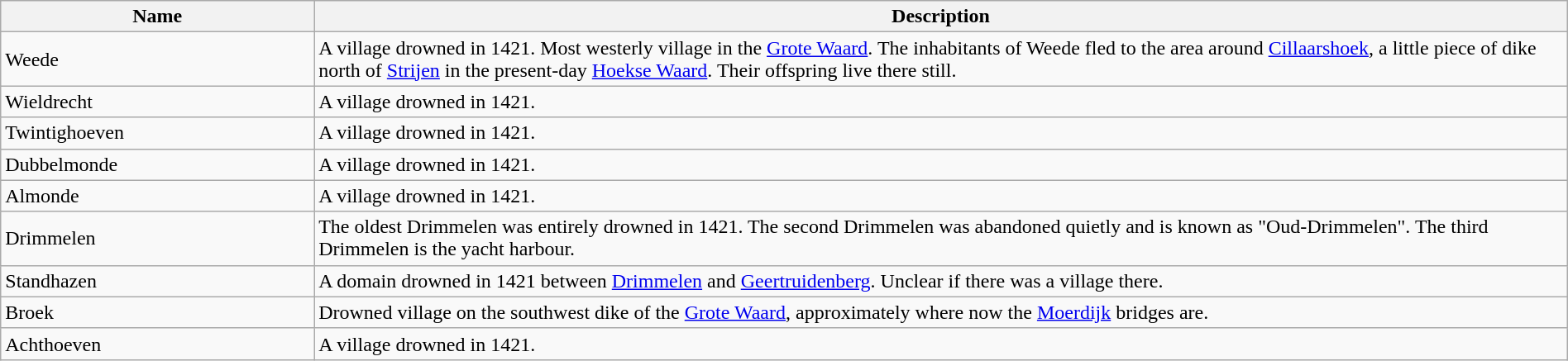<table class="wikitable" width="100%">
<tr>
<th width=20%>Name</th>
<th width=80%>Description</th>
</tr>
<tr>
<td>Weede</td>
<td>A village drowned in 1421. Most westerly village in the <a href='#'>Grote Waard</a>. The inhabitants of Weede fled to the area around <a href='#'>Cillaarshoek</a>, a little piece of dike north of <a href='#'>Strijen</a> in the present-day <a href='#'>Hoekse Waard</a>. Their offspring live there still.</td>
</tr>
<tr>
<td>Wieldrecht</td>
<td>A village drowned in 1421.</td>
</tr>
<tr>
<td>Twintighoeven</td>
<td>A village drowned in 1421.</td>
</tr>
<tr>
<td>Dubbelmonde</td>
<td>A village drowned in 1421.</td>
</tr>
<tr>
<td>Almonde</td>
<td>A village drowned in 1421.</td>
</tr>
<tr>
<td>Drimmelen</td>
<td>The oldest Drimmelen was entirely drowned in 1421. The second Drimmelen was abandoned quietly and is known as "Oud-Drimmelen". The third Drimmelen is the yacht harbour.</td>
</tr>
<tr>
<td>Standhazen</td>
<td>A domain drowned in 1421 between <a href='#'>Drimmelen</a> and <a href='#'>Geertruidenberg</a>. Unclear if there was a village there.</td>
</tr>
<tr>
<td>Broek</td>
<td>Drowned village on the southwest dike of the <a href='#'>Grote Waard</a>, approximately where now the <a href='#'>Moerdijk</a> bridges are.</td>
</tr>
<tr>
<td>Achthoeven</td>
<td>A village drowned in 1421.</td>
</tr>
</table>
